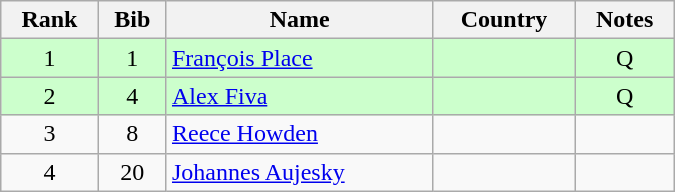<table class="wikitable" style="text-align:center; width:450px">
<tr>
<th>Rank</th>
<th>Bib</th>
<th>Name</th>
<th>Country</th>
<th>Notes</th>
</tr>
<tr bgcolor=ccffcc>
<td>1</td>
<td>1</td>
<td align=left><a href='#'>François Place</a></td>
<td align=left></td>
<td>Q</td>
</tr>
<tr bgcolor=ccffcc>
<td>2</td>
<td>4</td>
<td align=left><a href='#'>Alex Fiva</a></td>
<td align=left></td>
<td>Q</td>
</tr>
<tr>
<td>3</td>
<td>8</td>
<td align=left><a href='#'>Reece Howden</a></td>
<td align=left></td>
<td></td>
</tr>
<tr>
<td>4</td>
<td>20</td>
<td align=left><a href='#'>Johannes Aujesky</a></td>
<td align=left></td>
<td></td>
</tr>
</table>
